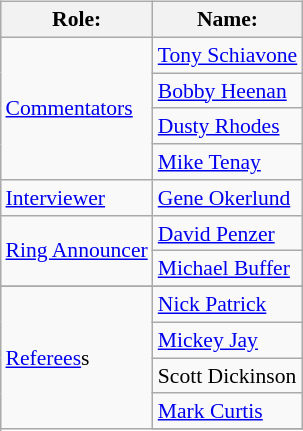<table class=wikitable style="font-size:90%; margin: 0.5em 0 0.5em 1em; float: right; clear: right;">
<tr>
<th>Role:</th>
<th>Name:</th>
</tr>
<tr>
<td rowspan=4><a href='#'>Commentators</a></td>
<td><a href='#'>Tony Schiavone</a></td>
</tr>
<tr>
<td><a href='#'>Bobby Heenan</a></td>
</tr>
<tr>
<td><a href='#'>Dusty Rhodes</a></td>
</tr>
<tr>
<td><a href='#'>Mike Tenay</a></td>
</tr>
<tr>
<td><a href='#'>Interviewer</a></td>
<td><a href='#'>Gene Okerlund</a></td>
</tr>
<tr>
<td rowspan=2><a href='#'>Ring Announcer</a></td>
<td><a href='#'>David Penzer</a></td>
</tr>
<tr>
<td><a href='#'>Michael Buffer</a></td>
</tr>
<tr>
</tr>
<tr>
<td rowspan="6"><a href='#'>Referees</a>s</td>
<td><a href='#'>Nick Patrick</a></td>
</tr>
<tr>
<td><a href='#'>Mickey Jay</a></td>
</tr>
<tr>
<td>Scott Dickinson</td>
</tr>
<tr>
<td><a href='#'>Mark Curtis</a></td>
</tr>
<tr>
</tr>
</table>
